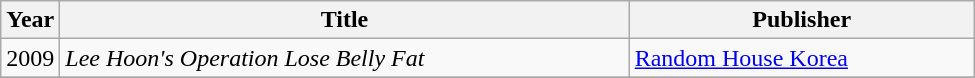<table class="wikitable" style="width:650px">
<tr>
<th width=10>Year</th>
<th>Title</th>
<th>Publisher</th>
</tr>
<tr>
<td>2009</td>
<td><em>Lee Hoon's Operation Lose Belly Fat</em> </td>
<td><a href='#'>Random House Korea</a></td>
</tr>
<tr>
</tr>
</table>
